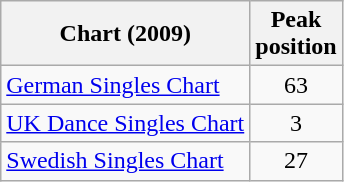<table class="wikitable sortable">
<tr>
<th>Chart (2009)</th>
<th>Peak<br>position</th>
</tr>
<tr>
<td><a href='#'>German Singles Chart</a></td>
<td style="text-align:center;">63</td>
</tr>
<tr>
<td><a href='#'>UK Dance Singles Chart</a></td>
<td style="text-align:center;">3</td>
</tr>
<tr>
<td><a href='#'>Swedish Singles Chart</a></td>
<td style="text-align:center;">27</td>
</tr>
</table>
